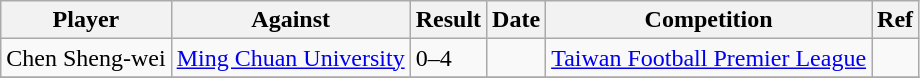<table class="wikitable">
<tr>
<th>Player</th>
<th>Against</th>
<th>Result</th>
<th>Date</th>
<th>Competition</th>
<th>Ref</th>
</tr>
<tr>
<td> Chen Sheng-wei</td>
<td><a href='#'>Ming Chuan University</a></td>
<td>0–4</td>
<td></td>
<td><a href='#'>Taiwan Football Premier League</a></td>
<td></td>
</tr>
<tr>
</tr>
</table>
